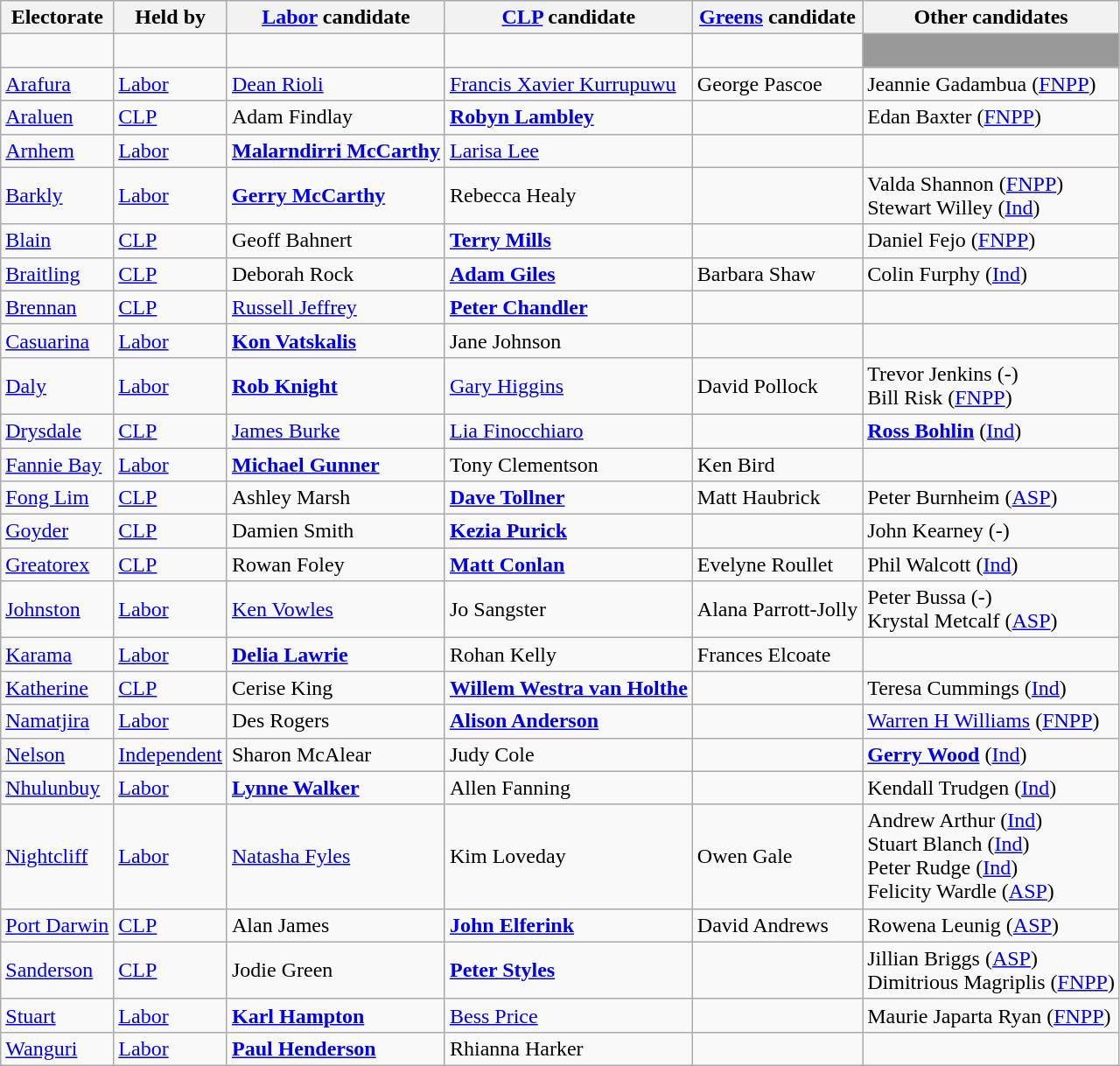<table class="wikitable">
<tr>
<th>Electorate</th>
<th>Held by</th>
<th><a href='#'>Labor</a> candidate</th>
<th><a href='#'>CLP</a> candidate</th>
<th><a href='#'>Greens</a> candidate</th>
<th>Other candidates</th>
</tr>
<tr>
<td></td>
<td></td>
<td></td>
<td></td>
<td></td>
<td style="background:#999;"> </td>
</tr>
<tr>
<td><a href='#'>Arafura</a></td>
<td><a href='#'>Labor</a></td>
<td><a href='#'>Dean Rioli</a></td>
<td><a href='#'>Francis Xavier Kurrupuwu</a></td>
<td>George Pascoe</td>
<td>Jeannie Gadambua (<a href='#'>FNPP</a>)</td>
</tr>
<tr>
<td><a href='#'>Araluen</a></td>
<td><a href='#'>CLP</a></td>
<td>Adam Findlay</td>
<td><strong><a href='#'>Robyn Lambley</a></strong></td>
<td></td>
<td>Edan Baxter (<a href='#'>FNPP</a>)</td>
</tr>
<tr>
<td><a href='#'>Arnhem</a></td>
<td><a href='#'>Labor</a></td>
<td><strong><a href='#'>Malarndirri McCarthy</a></strong></td>
<td><a href='#'>Larisa Lee</a></td>
<td></td>
<td></td>
</tr>
<tr>
<td><a href='#'>Barkly</a></td>
<td><a href='#'>Labor</a></td>
<td><strong><a href='#'>Gerry McCarthy</a></strong></td>
<td>Rebecca Healy</td>
<td></td>
<td>Valda Shannon (<a href='#'>FNPP</a>)<br>Stewart Willey (<a href='#'>Ind</a>)</td>
</tr>
<tr>
<td><a href='#'>Blain</a></td>
<td><a href='#'>CLP</a></td>
<td>Geoff Bahnert</td>
<td><strong><a href='#'>Terry Mills</a></strong></td>
<td></td>
<td>Daniel Fejo (<a href='#'>FNPP</a>)</td>
</tr>
<tr>
<td><a href='#'>Braitling</a></td>
<td><a href='#'>CLP</a></td>
<td>Deborah Rock</td>
<td><strong><a href='#'>Adam Giles</a></strong></td>
<td>Barbara Shaw</td>
<td>Colin Furphy (<a href='#'>Ind</a>)</td>
</tr>
<tr>
<td><a href='#'>Brennan</a></td>
<td><a href='#'>CLP</a></td>
<td><a href='#'>Russell Jeffrey</a></td>
<td><strong><a href='#'>Peter Chandler</a></strong></td>
<td></td>
<td></td>
</tr>
<tr>
<td><a href='#'>Casuarina</a></td>
<td><a href='#'>Labor</a></td>
<td><strong><a href='#'>Kon Vatskalis</a></strong></td>
<td>Jane Johnson</td>
<td></td>
<td></td>
</tr>
<tr>
<td><a href='#'>Daly</a></td>
<td><a href='#'>Labor</a></td>
<td><strong><a href='#'>Rob Knight</a></strong></td>
<td><a href='#'>Gary Higgins</a></td>
<td>David Pollock</td>
<td>Trevor Jenkins (-)<br>Bill Risk (<a href='#'>FNPP</a>)</td>
</tr>
<tr>
<td><a href='#'>Drysdale</a></td>
<td><a href='#'>CLP</a></td>
<td><a href='#'>James Burke</a></td>
<td><a href='#'>Lia Finocchiaro</a></td>
<td></td>
<td><strong><a href='#'>Ross Bohlin</a></strong> (<a href='#'>Ind</a>)</td>
</tr>
<tr>
<td><a href='#'>Fannie Bay</a></td>
<td><a href='#'>Labor</a></td>
<td><strong><a href='#'>Michael Gunner</a></strong></td>
<td>Tony Clementson</td>
<td>Ken Bird</td>
<td></td>
</tr>
<tr>
<td><a href='#'>Fong Lim</a></td>
<td><a href='#'>CLP</a></td>
<td>Ashley Marsh</td>
<td><strong><a href='#'>Dave Tollner</a></strong></td>
<td>Matt Haubrick</td>
<td>Peter Burnheim (<a href='#'>ASP</a>)</td>
</tr>
<tr>
<td><a href='#'>Goyder</a></td>
<td><a href='#'>CLP</a></td>
<td>Damien Smith</td>
<td><strong><a href='#'>Kezia Purick</a></strong></td>
<td></td>
<td>John Kearney (-)</td>
</tr>
<tr>
<td><a href='#'>Greatorex</a></td>
<td><a href='#'>CLP</a></td>
<td>Rowan Foley</td>
<td><strong><a href='#'>Matt Conlan</a></strong></td>
<td>Evelyne Roullet</td>
<td>Phil Walcott (<a href='#'>Ind</a>)</td>
</tr>
<tr>
<td><a href='#'>Johnston</a></td>
<td><a href='#'>Labor</a></td>
<td><a href='#'>Ken Vowles</a></td>
<td>Jo Sangster</td>
<td>Alana Parrott-Jolly</td>
<td>Peter Bussa (-)<br>Krystal Metcalf (<a href='#'>ASP</a>)</td>
</tr>
<tr>
<td><a href='#'>Karama</a></td>
<td><a href='#'>Labor</a></td>
<td><strong><a href='#'>Delia Lawrie</a></strong></td>
<td>Rohan Kelly</td>
<td>Frances Elcoate</td>
<td></td>
</tr>
<tr>
<td><a href='#'>Katherine</a></td>
<td><a href='#'>CLP</a></td>
<td>Cerise King</td>
<td><strong><a href='#'>Willem Westra van Holthe</a></strong></td>
<td></td>
<td>Teresa Cummings (<a href='#'>Ind</a>)</td>
</tr>
<tr>
<td><a href='#'>Namatjira</a></td>
<td><a href='#'>Labor</a></td>
<td>Des Rogers</td>
<td><strong><a href='#'>Alison Anderson</a></strong></td>
<td></td>
<td><a href='#'>Warren H Williams</a> (<a href='#'>FNPP</a>)</td>
</tr>
<tr>
<td><a href='#'>Nelson</a></td>
<td><a href='#'>Independent</a></td>
<td>Sharon McAlear</td>
<td>Judy Cole</td>
<td></td>
<td><strong><a href='#'>Gerry Wood</a></strong> (<a href='#'>Ind</a>)</td>
</tr>
<tr>
<td><a href='#'>Nhulunbuy</a></td>
<td><a href='#'>Labor</a></td>
<td><strong><a href='#'>Lynne Walker</a></strong></td>
<td>Allen Fanning</td>
<td></td>
<td>Kendall Trudgen (<a href='#'>Ind</a>)</td>
</tr>
<tr>
<td><a href='#'>Nightcliff</a></td>
<td><a href='#'>Labor</a></td>
<td><a href='#'>Natasha Fyles</a></td>
<td>Kim Loveday</td>
<td>Owen Gale</td>
<td>Andrew Arthur (<a href='#'>Ind</a>)<br>Stuart Blanch (<a href='#'>Ind</a>)<br>Peter Rudge (<a href='#'>Ind</a>)<br>Felicity Wardle (<a href='#'>ASP</a>)</td>
</tr>
<tr>
<td><a href='#'>Port Darwin</a></td>
<td><a href='#'>CLP</a></td>
<td>Alan James</td>
<td><strong><a href='#'>John Elferink</a></strong></td>
<td>David Andrews</td>
<td>Rowena Leunig (<a href='#'>ASP</a>)</td>
</tr>
<tr>
<td><a href='#'>Sanderson</a></td>
<td><a href='#'>CLP</a></td>
<td>Jodie Green</td>
<td><strong><a href='#'>Peter Styles</a></strong></td>
<td></td>
<td>Jillian Briggs (<a href='#'>ASP</a>)<br>Dimitrious Magriplis (<a href='#'>FNPP</a>)</td>
</tr>
<tr>
<td><a href='#'>Stuart</a></td>
<td><a href='#'>Labor</a></td>
<td><strong><a href='#'>Karl Hampton</a></strong></td>
<td><a href='#'>Bess Price</a></td>
<td></td>
<td>Maurie Japarta Ryan (<a href='#'>FNPP</a>)</td>
</tr>
<tr>
<td><a href='#'>Wanguri</a></td>
<td><a href='#'>Labor</a></td>
<td><strong><a href='#'>Paul Henderson</a></strong></td>
<td>Rhianna Harker</td>
<td></td>
<td></td>
</tr>
</table>
